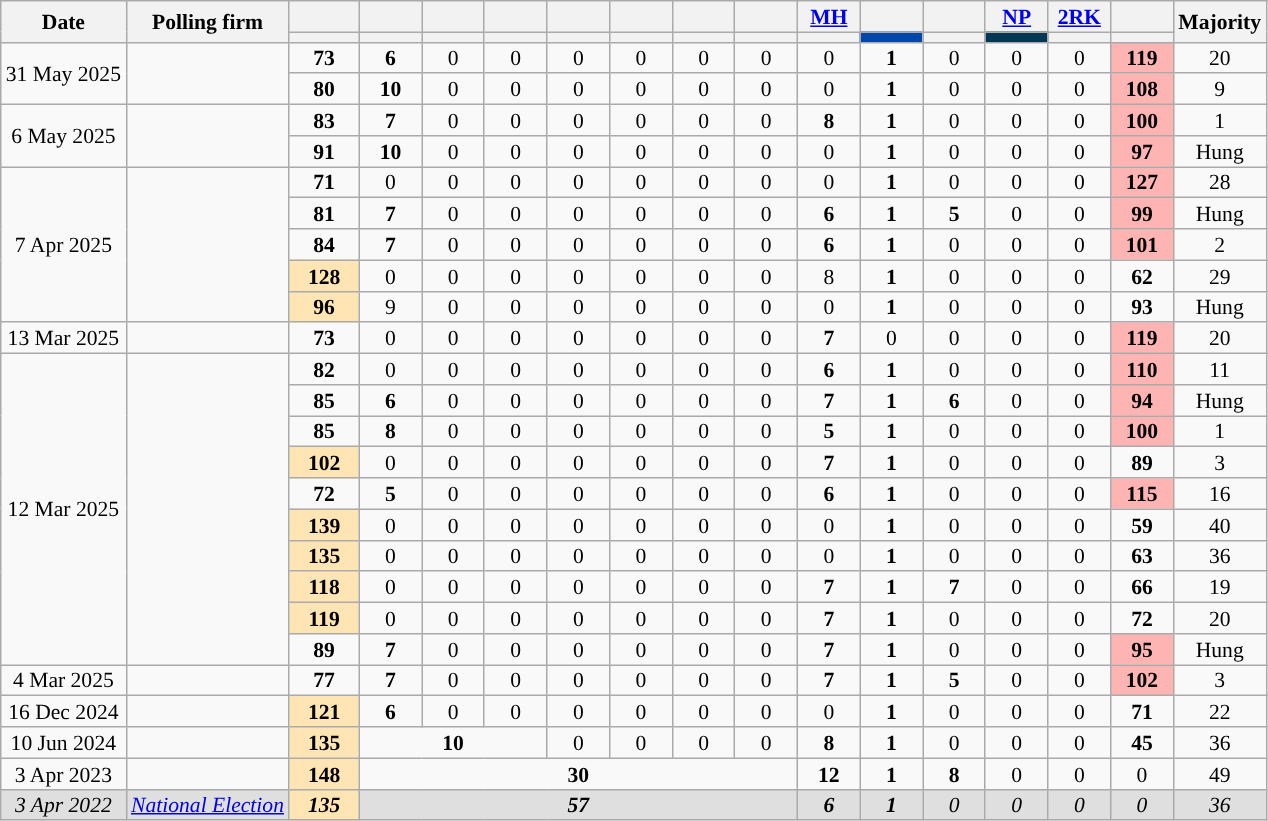<table class="wikitable mw-collapsible sortable" style="text-align:center;font-size:90%;line-height:14px;">
<tr>
<th rowspan="2">Date<br></th>
<th rowspan="2">Polling firm</th>
<th class="unsortable" style="width:40px;"></th>
<th style="width:35px;"></th>
<th style="width:35px;"></th>
<th style="width:35px;"></th>
<th style="width:35px;"></th>
<th style="width:35px;"></th>
<th style="width:35px;"></th>
<th style="width:35px;"></th>
<th style="width:35px"><a href='#'>MH</a></th>
<th style="width:35px"></th>
<th style="width:35px"></th>
<th style="width:35px;"><a href='#'>NP</a></th>
<th style="width:35px;"><a href='#'>2RK</a></th>
<th style="width:35px;"></th>
<th rowspan="2" style="width:25px;">Majority</th>
</tr>
<tr>
<th style="background:"></th>
<th style="background:"></th>
<th style="background:"></th>
<th style="background:"></th>
<th style="background:"></th>
<th style="background:"></th>
<th style="background:"></th>
<th style="background:"></th>
<th style="background:"></th>
<th style="color:inherit;background:#0047AB;"></th>
<th style="background:"></th>
<th style="background:#023854;"></th>
<th style="background:"></th>
<th style="background:"></th>
</tr>
<tr>
<td rowspan="2">31 May 2025</td>
<td rowspan="2"></td>
<td><strong>73</strong></td>
<td><strong>6</strong></td>
<td>0</td>
<td>0</td>
<td>0</td>
<td>0</td>
<td>0</td>
<td>0</td>
<td>0</td>
<td><strong>1</strong></td>
<td>0</td>
<td>0</td>
<td>0</td>
<td style="background:#FFB4B4"><strong>119</strong></td>
<td style="background:">20</td>
</tr>
<tr>
<td><strong>80</strong></td>
<td><strong>10</strong></td>
<td>0</td>
<td>0</td>
<td>0</td>
<td>0</td>
<td>0</td>
<td>0</td>
<td>0</td>
<td><strong>1</strong></td>
<td>0</td>
<td>0</td>
<td>0</td>
<td style="background:#FFB4B4"><strong>108</strong></td>
<td style="background:">9</td>
</tr>
<tr>
<td rowspan="2">6 May 2025</td>
<td rowspan="2"></td>
<td><strong>83</strong></td>
<td><strong>7</strong></td>
<td>0</td>
<td>0</td>
<td>0</td>
<td>0</td>
<td>0</td>
<td>0</td>
<td><strong>8</strong></td>
<td><strong>1</strong></td>
<td>0</td>
<td>0</td>
<td>0</td>
<td style="background:#FFB4B4"><strong>100</strong></td>
<td style="background:">1</td>
</tr>
<tr>
<td><strong>91</strong></td>
<td><strong>10</strong></td>
<td>0</td>
<td>0</td>
<td>0</td>
<td>0</td>
<td>0</td>
<td>0</td>
<td>0</td>
<td><strong>1</strong></td>
<td>0</td>
<td>0</td>
<td>0</td>
<td style="background:#FFB4B4"><strong>97</strong></td>
<td>Hung</td>
</tr>
<tr>
<td rowspan="5">7 Apr 2025</td>
<td rowspan="5"></td>
<td><strong>71</strong></td>
<td>0</td>
<td>0</td>
<td>0</td>
<td>0</td>
<td>0</td>
<td>0</td>
<td>0</td>
<td>0</td>
<td><strong>1</strong></td>
<td>0</td>
<td>0</td>
<td>0</td>
<td style="background:#FFB4B4"><strong>127</strong></td>
<td style="background:">28</td>
</tr>
<tr>
<td><strong>81</strong></td>
<td><strong>7</strong></td>
<td>0</td>
<td>0</td>
<td>0</td>
<td>0</td>
<td>0</td>
<td>0</td>
<td><strong>6</strong></td>
<td><strong>1</strong></td>
<td><strong>5</strong></td>
<td>0</td>
<td>0</td>
<td style="background:#FFB4B4"><strong>99</strong></td>
<td>Hung</td>
</tr>
<tr>
<td><strong>84</strong></td>
<td><strong>7</strong></td>
<td>0</td>
<td>0</td>
<td>0</td>
<td>0</td>
<td>0</td>
<td>0</td>
<td><strong>6</strong></td>
<td><strong>1</strong></td>
<td>0</td>
<td>0</td>
<td>0</td>
<td style="background:#FFB4B4"><strong>101</strong></td>
<td style="background:">2</td>
</tr>
<tr>
<td style="background:#FFE5B4"><strong>128</strong></td>
<td>0</td>
<td>0</td>
<td>0</td>
<td>0</td>
<td>0</td>
<td>0</td>
<td>0</td>
<td>8</td>
<td><strong>1</strong></td>
<td>0</td>
<td>0</td>
<td>0</td>
<td><strong>62</strong></td>
<td style="background:">29</td>
</tr>
<tr>
<td style="background:#FFE5B4"><strong>96</strong></td>
<td>9</td>
<td>0</td>
<td>0</td>
<td>0</td>
<td>0</td>
<td>0</td>
<td>0</td>
<td>0</td>
<td><strong>1</strong></td>
<td>0</td>
<td>0</td>
<td>0</td>
<td><strong>93</strong></td>
<td>Hung</td>
</tr>
<tr>
<td>13 Mar 2025</td>
<td></td>
<td><strong>73</strong></td>
<td>0</td>
<td>0</td>
<td>0</td>
<td>0</td>
<td>0</td>
<td>0</td>
<td>0</td>
<td><strong>7</strong></td>
<td>0</td>
<td>0</td>
<td>0</td>
<td>0</td>
<td style="background:#FFB4B4"><strong>119</strong></td>
<td style="background:">20</td>
</tr>
<tr>
<td rowspan="10">12 Mar 2025</td>
<td rowspan="10"></td>
<td><strong>82</strong></td>
<td>0</td>
<td>0</td>
<td>0</td>
<td>0</td>
<td>0</td>
<td>0</td>
<td>0</td>
<td><strong>6</strong></td>
<td><strong>1</strong></td>
<td>0</td>
<td>0</td>
<td>0</td>
<td style="background:#FFB4B4"><strong>110</strong></td>
<td style="background:">11</td>
</tr>
<tr>
<td><strong>85</strong></td>
<td><strong>6</strong></td>
<td>0</td>
<td>0</td>
<td>0</td>
<td>0</td>
<td>0</td>
<td>0</td>
<td><strong>7</strong></td>
<td><strong>1</strong></td>
<td><strong>6</strong></td>
<td>0</td>
<td>0</td>
<td style="background:#FFB4B4"><strong>94</strong></td>
<td>Hung</td>
</tr>
<tr>
<td><strong>85</strong></td>
<td><strong>8</strong></td>
<td>0</td>
<td>0</td>
<td>0</td>
<td>0</td>
<td>0</td>
<td>0</td>
<td><strong>5</strong></td>
<td><strong>1</strong></td>
<td>0</td>
<td>0</td>
<td>0</td>
<td style="background:#FFB4B4"><strong>100</strong></td>
<td style="background:">1</td>
</tr>
<tr>
<td style="background:#FFE5B4"><strong>102</strong></td>
<td>0</td>
<td>0</td>
<td>0</td>
<td>0</td>
<td>0</td>
<td>0</td>
<td>0</td>
<td><strong>7</strong></td>
<td><strong>1</strong></td>
<td>0</td>
<td>0</td>
<td>0</td>
<td><strong>89</strong></td>
<td style="background:">3</td>
</tr>
<tr>
<td><strong>72</strong></td>
<td><strong>5</strong></td>
<td>0</td>
<td>0</td>
<td>0</td>
<td>0</td>
<td>0</td>
<td>0</td>
<td><strong>6</strong></td>
<td><strong>1</strong></td>
<td>0</td>
<td>0</td>
<td>0</td>
<td style="background:#FFB4B4"><strong>115</strong></td>
<td style="background:">16</td>
</tr>
<tr>
<td style="background:#FFE5B4"><strong>139</strong></td>
<td>0</td>
<td>0</td>
<td>0</td>
<td>0</td>
<td>0</td>
<td>0</td>
<td>0</td>
<td>0</td>
<td><strong>1</strong></td>
<td>0</td>
<td>0</td>
<td>0</td>
<td><strong>59</strong></td>
<td style="background:">40</td>
</tr>
<tr>
<td style="background:#FFE5B4"><strong>135</strong></td>
<td>0</td>
<td>0</td>
<td>0</td>
<td>0</td>
<td>0</td>
<td>0</td>
<td>0</td>
<td>0</td>
<td><strong>1</strong></td>
<td>0</td>
<td>0</td>
<td>0</td>
<td><strong>63</strong></td>
<td style="background:">36</td>
</tr>
<tr>
<td style="background:#FFE5B4"><strong>118</strong></td>
<td>0</td>
<td>0</td>
<td>0</td>
<td>0</td>
<td>0</td>
<td>0</td>
<td>0</td>
<td><strong>7</strong></td>
<td><strong>1</strong></td>
<td><strong>7</strong></td>
<td>0</td>
<td>0</td>
<td><strong>66</strong></td>
<td style="background:">19</td>
</tr>
<tr>
<td style="background:#FFE5B4"><strong>119</strong></td>
<td>0</td>
<td>0</td>
<td>0</td>
<td>0</td>
<td>0</td>
<td>0</td>
<td>0</td>
<td><strong>7</strong></td>
<td><strong>1</strong></td>
<td>0</td>
<td>0</td>
<td>0</td>
<td><strong>72</strong></td>
<td style="background:">20</td>
</tr>
<tr>
<td><strong>89</strong></td>
<td><strong>7</strong></td>
<td>0</td>
<td>0</td>
<td>0</td>
<td>0</td>
<td>0</td>
<td>0</td>
<td><strong>7</strong></td>
<td><strong>1</strong></td>
<td>0</td>
<td>0</td>
<td>0</td>
<td style="background:#FFB4B4"><strong>95</strong></td>
<td>Hung</td>
</tr>
<tr>
<td>4 Mar 2025</td>
<td></td>
<td><strong>77</strong></td>
<td><strong>7</strong></td>
<td>0</td>
<td>0</td>
<td>0</td>
<td>0</td>
<td>0</td>
<td>0</td>
<td><strong>7</strong></td>
<td><strong>1</strong></td>
<td><strong>5</strong></td>
<td>0</td>
<td>0</td>
<td style="background:#FFB4B4"><strong>102</strong></td>
<td style="background:">3</td>
</tr>
<tr>
<td>16 Dec 2024</td>
<td></td>
<td style="background:#FFE5B4"><strong>121</strong></td>
<td><strong>6</strong></td>
<td>0</td>
<td>0</td>
<td>0</td>
<td>0</td>
<td>0</td>
<td>0</td>
<td>0</td>
<td><strong>1</strong></td>
<td>0</td>
<td>0</td>
<td>0</td>
<td><strong>71</strong></td>
<td style="background:">22</td>
</tr>
<tr>
<td>10 Jun 2024</td>
<td></td>
<td style="background:#FFE5B4"><strong>135</strong></td>
<td colspan="3"><strong>10</strong></td>
<td>0</td>
<td>0</td>
<td>0</td>
<td>0</td>
<td><strong>8</strong></td>
<td><strong>1</strong></td>
<td>0</td>
<td>0</td>
<td>0</td>
<td><strong>45</strong></td>
<td style="background:">36</td>
</tr>
<tr>
<td>3 Apr 2023</td>
<td></td>
<td style="background:#FFE5B4"><strong>148</strong></td>
<td colspan="7"><strong>30</strong></td>
<td><strong>12</strong></td>
<td><strong>1</strong></td>
<td><strong>8</strong></td>
<td>0</td>
<td>0</td>
<td>0</td>
<td style="background:">49</td>
</tr>
<tr style="background:#DFDFDF;">
<td data-sort-value="2022-04-03"><em>3 Apr 2022</em></td>
<td><em><a href='#'>National Election</a></em></td>
<td style="background:#FFE5B4"><strong><em>135</em></strong></td>
<td colspan="7"><strong><em>57</em></strong></td>
<td><strong><em>6</em></strong></td>
<td><strong><em>1</em></strong></td>
<td><em>0</em></td>
<td><em>0</em></td>
<td><em>0</em></td>
<td><em>0</em></td>
<td style="background:"><em>36</em></td>
</tr>
</table>
